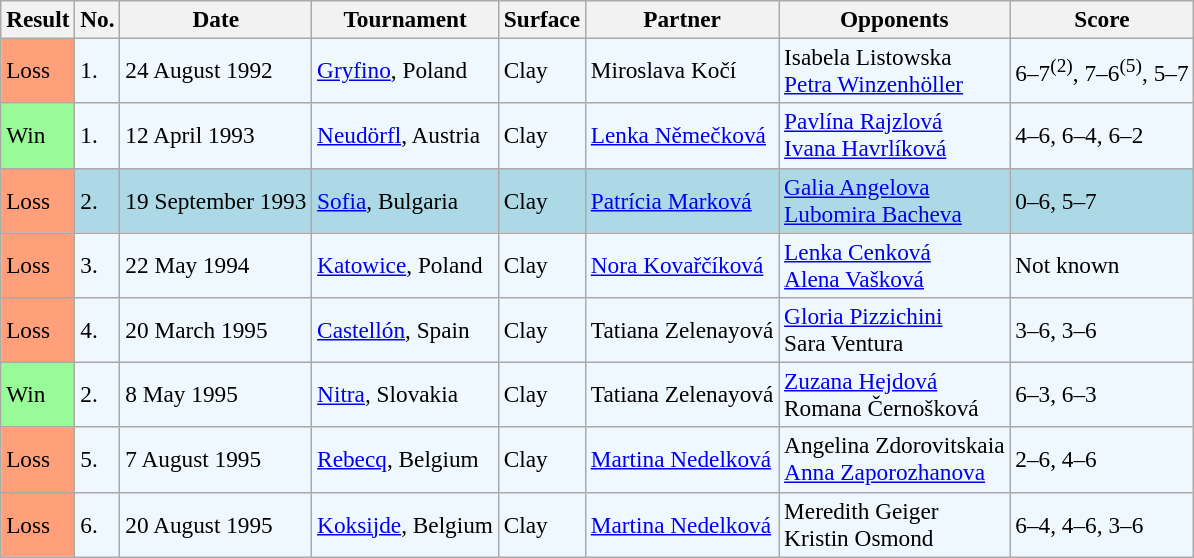<table class="sortable wikitable" style=font-size:97%>
<tr>
<th>Result</th>
<th>No.</th>
<th>Date</th>
<th>Tournament</th>
<th>Surface</th>
<th>Partner</th>
<th>Opponents</th>
<th class="unsortable">Score</th>
</tr>
<tr style="background:#f0f8ff;">
<td style="background:#ffa07a;">Loss</td>
<td>1.</td>
<td>24 August 1992</td>
<td><a href='#'>Gryfino</a>, Poland</td>
<td>Clay</td>
<td> Miroslava Kočí</td>
<td> Isabela Listowska <br>  <a href='#'>Petra Winzenhöller</a></td>
<td>6–7<sup>(2)</sup>, 7–6<sup>(5)</sup>, 5–7</td>
</tr>
<tr style="background:#f0f8ff;">
<td style="background:#98fb98;">Win</td>
<td>1.</td>
<td>12 April 1993</td>
<td><a href='#'>Neudörfl</a>, Austria</td>
<td>Clay</td>
<td> <a href='#'>Lenka Němečková</a></td>
<td> <a href='#'>Pavlína Rajzlová</a> <br>  <a href='#'>Ivana Havrlíková</a></td>
<td>4–6, 6–4, 6–2</td>
</tr>
<tr style="background:lightblue;">
<td style="background:#ffa07a;">Loss</td>
<td>2.</td>
<td>19 September 1993</td>
<td><a href='#'>Sofia</a>, Bulgaria</td>
<td>Clay</td>
<td> <a href='#'>Patrícia Marková</a></td>
<td> <a href='#'>Galia Angelova</a> <br>  <a href='#'>Lubomira Bacheva</a></td>
<td>0–6, 5–7</td>
</tr>
<tr style="background:#f0f8ff;">
<td style="background:#ffa07a;">Loss</td>
<td>3.</td>
<td>22 May 1994</td>
<td><a href='#'>Katowice</a>, Poland</td>
<td>Clay</td>
<td> <a href='#'>Nora Kovařčíková</a></td>
<td> <a href='#'>Lenka Cenková</a> <br>  <a href='#'>Alena Vašková</a></td>
<td>Not known</td>
</tr>
<tr style="background:#f0f8ff;">
<td style="background:#ffa07a;">Loss</td>
<td>4.</td>
<td>20 March 1995</td>
<td><a href='#'>Castellón</a>, Spain</td>
<td>Clay</td>
<td> Tatiana Zelenayová</td>
<td> <a href='#'>Gloria Pizzichini</a> <br>  Sara Ventura</td>
<td>3–6, 3–6</td>
</tr>
<tr style="background:#f0f8ff;">
<td style="background:#98fb98;">Win</td>
<td>2.</td>
<td>8 May 1995</td>
<td><a href='#'>Nitra</a>, Slovakia</td>
<td>Clay</td>
<td> Tatiana Zelenayová</td>
<td> <a href='#'>Zuzana Hejdová</a> <br>  Romana Černošková</td>
<td>6–3, 6–3</td>
</tr>
<tr style="background:#f0f8ff;">
<td style="background:#ffa07a;">Loss</td>
<td>5.</td>
<td>7 August 1995</td>
<td><a href='#'>Rebecq</a>, Belgium</td>
<td>Clay</td>
<td> <a href='#'>Martina Nedelková</a></td>
<td> Angelina Zdorovitskaia <br>  <a href='#'>Anna Zaporozhanova</a></td>
<td>2–6, 4–6</td>
</tr>
<tr style="background:#f0f8ff;">
<td style="background:#ffa07a;">Loss</td>
<td>6.</td>
<td>20 August 1995</td>
<td><a href='#'>Koksijde</a>, Belgium</td>
<td>Clay</td>
<td> <a href='#'>Martina Nedelková</a></td>
<td> Meredith Geiger <br>  Kristin Osmond</td>
<td>6–4, 4–6, 3–6</td>
</tr>
</table>
